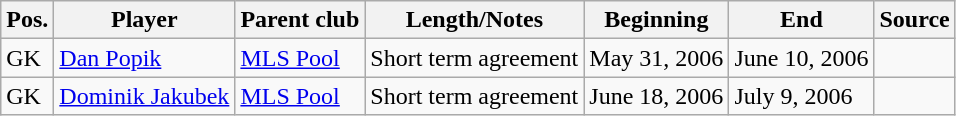<table class="wikitable sortable" style="text-align: left">
<tr>
<th><strong>Pos.</strong></th>
<th><strong>Player</strong></th>
<th><strong>Parent club</strong></th>
<th><strong>Length/Notes</strong></th>
<th><strong>Beginning</strong></th>
<th><strong>End</strong></th>
<th><strong>Source</strong></th>
</tr>
<tr>
<td>GK</td>
<td> <a href='#'>Dan Popik</a></td>
<td> <a href='#'>MLS Pool</a></td>
<td>Short term agreement</td>
<td>May 31, 2006</td>
<td>June 10, 2006</td>
<td align=center></td>
</tr>
<tr>
<td>GK</td>
<td> <a href='#'>Dominik Jakubek</a></td>
<td> <a href='#'>MLS Pool</a></td>
<td>Short term agreement</td>
<td>June 18, 2006</td>
<td>July 9, 2006</td>
<td align=center></td>
</tr>
</table>
